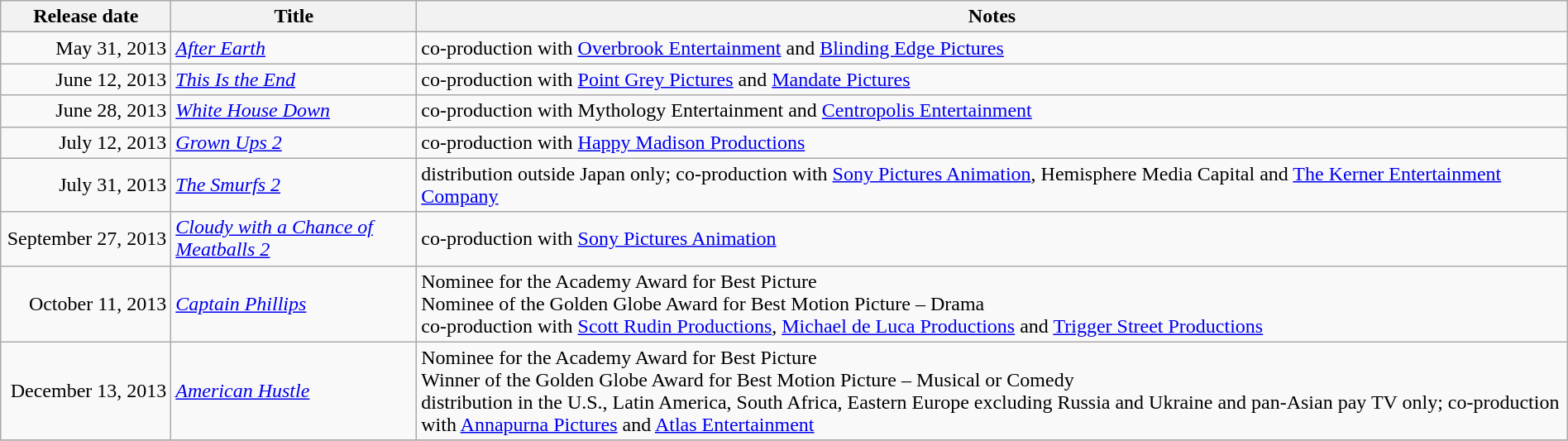<table class="wikitable sortable" style="width:100%;">
<tr>
<th scope="col" style="width:130px;">Release date</th>
<th>Title</th>
<th>Notes</th>
</tr>
<tr>
<td style="text-align:right;">May 31, 2013</td>
<td><em><a href='#'>After Earth</a></em></td>
<td>co-production with <a href='#'>Overbrook Entertainment</a> and <a href='#'>Blinding Edge Pictures</a></td>
</tr>
<tr>
<td style="text-align:right;">June 12, 2013</td>
<td><em><a href='#'>This Is the End</a></em></td>
<td>co-production with <a href='#'>Point Grey Pictures</a> and <a href='#'>Mandate Pictures</a></td>
</tr>
<tr>
<td style="text-align:right;">June 28, 2013</td>
<td><em><a href='#'>White House Down</a></em></td>
<td>co-production with Mythology Entertainment and <a href='#'>Centropolis Entertainment</a></td>
</tr>
<tr>
<td style="text-align:right;">July 12, 2013</td>
<td><em><a href='#'>Grown Ups 2</a></em></td>
<td>co-production with <a href='#'>Happy Madison Productions</a></td>
</tr>
<tr>
<td style="text-align:right;">July 31, 2013</td>
<td><em><a href='#'>The Smurfs 2</a></em></td>
<td>distribution outside Japan only; co-production with <a href='#'>Sony Pictures Animation</a>, Hemisphere Media Capital and <a href='#'>The Kerner Entertainment Company</a></td>
</tr>
<tr>
<td style="text-align:right;">September 27, 2013</td>
<td><em><a href='#'>Cloudy with a Chance of Meatballs 2</a></em></td>
<td>co-production with <a href='#'>Sony Pictures Animation</a></td>
</tr>
<tr>
<td style="text-align:right;">October 11, 2013</td>
<td><em><a href='#'>Captain Phillips</a></em></td>
<td>Nominee for the Academy Award for Best Picture<br>Nominee of the Golden Globe Award for Best Motion Picture – Drama<br>co-production with <a href='#'>Scott Rudin Productions</a>, <a href='#'>Michael de Luca Productions</a> and <a href='#'>Trigger Street Productions</a></td>
</tr>
<tr>
<td style="text-align:right;">December 13, 2013</td>
<td><em><a href='#'>American Hustle</a></em></td>
<td>Nominee for the Academy Award for Best Picture<br>Winner of the Golden Globe Award for Best Motion Picture – Musical or Comedy<br>distribution in the U.S., Latin America, South Africa, Eastern Europe excluding Russia and Ukraine and pan-Asian pay TV only; co-production with <a href='#'>Annapurna Pictures</a> and <a href='#'>Atlas Entertainment</a></td>
</tr>
<tr>
</tr>
</table>
